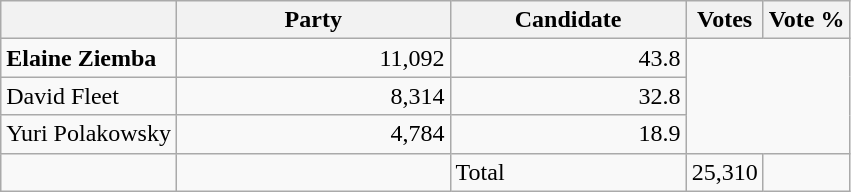<table class="wikitable">
<tr>
<th></th>
<th scope="col" width="175">Party</th>
<th scope="col" width="150">Candidate</th>
<th>Votes</th>
<th>Vote %</th>
</tr>
<tr>
<td><strong>Elaine Ziemba</strong></td>
<td align=right>11,092</td>
<td align=right>43.8</td>
</tr>
<tr |>
<td>David Fleet</td>
<td align=right>8,314</td>
<td align=right>32.8</td>
</tr>
<tr |>
<td>Yuri Polakowsky</td>
<td align=right>4,784</td>
<td align=right>18.9<br>

</td>
</tr>
<tr |>
<td></td>
<td></td>
<td>Total</td>
<td align=right>25,310</td>
<td></td>
</tr>
</table>
